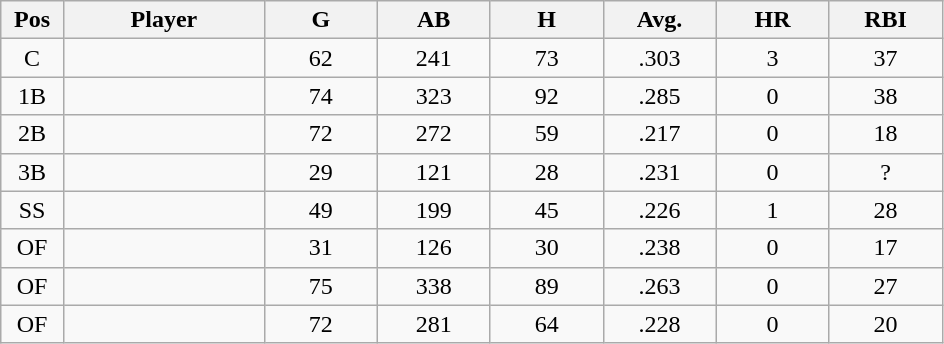<table class="wikitable sortable">
<tr>
<th bgcolor="#DDDDFF" width="5%">Pos</th>
<th bgcolor="#DDDDFF" width="16%">Player</th>
<th bgcolor="#DDDDFF" width="9%">G</th>
<th bgcolor="#DDDDFF" width="9%">AB</th>
<th bgcolor="#DDDDFF" width="9%">H</th>
<th bgcolor="#DDDDFF" width="9%">Avg.</th>
<th bgcolor="#DDDDFF" width="9%">HR</th>
<th bgcolor="#DDDDFF" width="9%">RBI</th>
</tr>
<tr align="center">
<td>C</td>
<td></td>
<td>62</td>
<td>241</td>
<td>73</td>
<td>.303</td>
<td>3</td>
<td>37</td>
</tr>
<tr align="center">
<td>1B</td>
<td></td>
<td>74</td>
<td>323</td>
<td>92</td>
<td>.285</td>
<td>0</td>
<td>38</td>
</tr>
<tr align="center">
<td>2B</td>
<td></td>
<td>72</td>
<td>272</td>
<td>59</td>
<td>.217</td>
<td>0</td>
<td>18</td>
</tr>
<tr align="center">
<td>3B</td>
<td></td>
<td>29</td>
<td>121</td>
<td>28</td>
<td>.231</td>
<td>0</td>
<td>?</td>
</tr>
<tr align="center">
<td>SS</td>
<td></td>
<td>49</td>
<td>199</td>
<td>45</td>
<td>.226</td>
<td>1</td>
<td>28</td>
</tr>
<tr align="center">
<td>OF</td>
<td></td>
<td>31</td>
<td>126</td>
<td>30</td>
<td>.238</td>
<td>0</td>
<td>17</td>
</tr>
<tr align="center">
<td>OF</td>
<td></td>
<td>75</td>
<td>338</td>
<td>89</td>
<td>.263</td>
<td>0</td>
<td>27</td>
</tr>
<tr align="center">
<td>OF</td>
<td></td>
<td>72</td>
<td>281</td>
<td>64</td>
<td>.228</td>
<td>0</td>
<td>20</td>
</tr>
</table>
